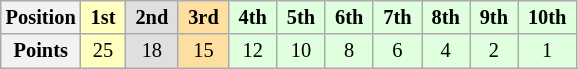<table class="wikitable" style="font-size:85%; text-align:center">
<tr>
<th scope="col">Position</th>
<td style="background:#ffffbf;"> <strong>1st</strong> </td>
<td style="background:#dfdfdf;"> <strong>2nd</strong> </td>
<td style="background:#ffdf9f;"> <strong>3rd</strong> </td>
<td style="background:#dfffdf;"> <strong>4th</strong> </td>
<td style="background:#dfffdf;"> <strong>5th</strong> </td>
<td style="background:#dfffdf;"> <strong>6th</strong> </td>
<td style="background:#dfffdf;"> <strong>7th</strong> </td>
<td style="background:#dfffdf;"> <strong>8th</strong> </td>
<td style="background:#dfffdf;"> <strong>9th</strong> </td>
<td style="background:#dfffdf;"> <strong>10th</strong> </td>
</tr>
<tr>
<th scope="col">Points</th>
<td style="background:#ffffbf;">25</td>
<td style="background:#dfdfdf;">18</td>
<td style="background:#ffdf9f;">15</td>
<td style="background:#dfffdf;">12</td>
<td style="background:#dfffdf;">10</td>
<td style="background:#dfffdf;">8</td>
<td style="background:#dfffdf;">6</td>
<td style="background:#dfffdf;">4</td>
<td style="background:#dfffdf;">2</td>
<td style="background:#dfffdf;">1</td>
</tr>
</table>
